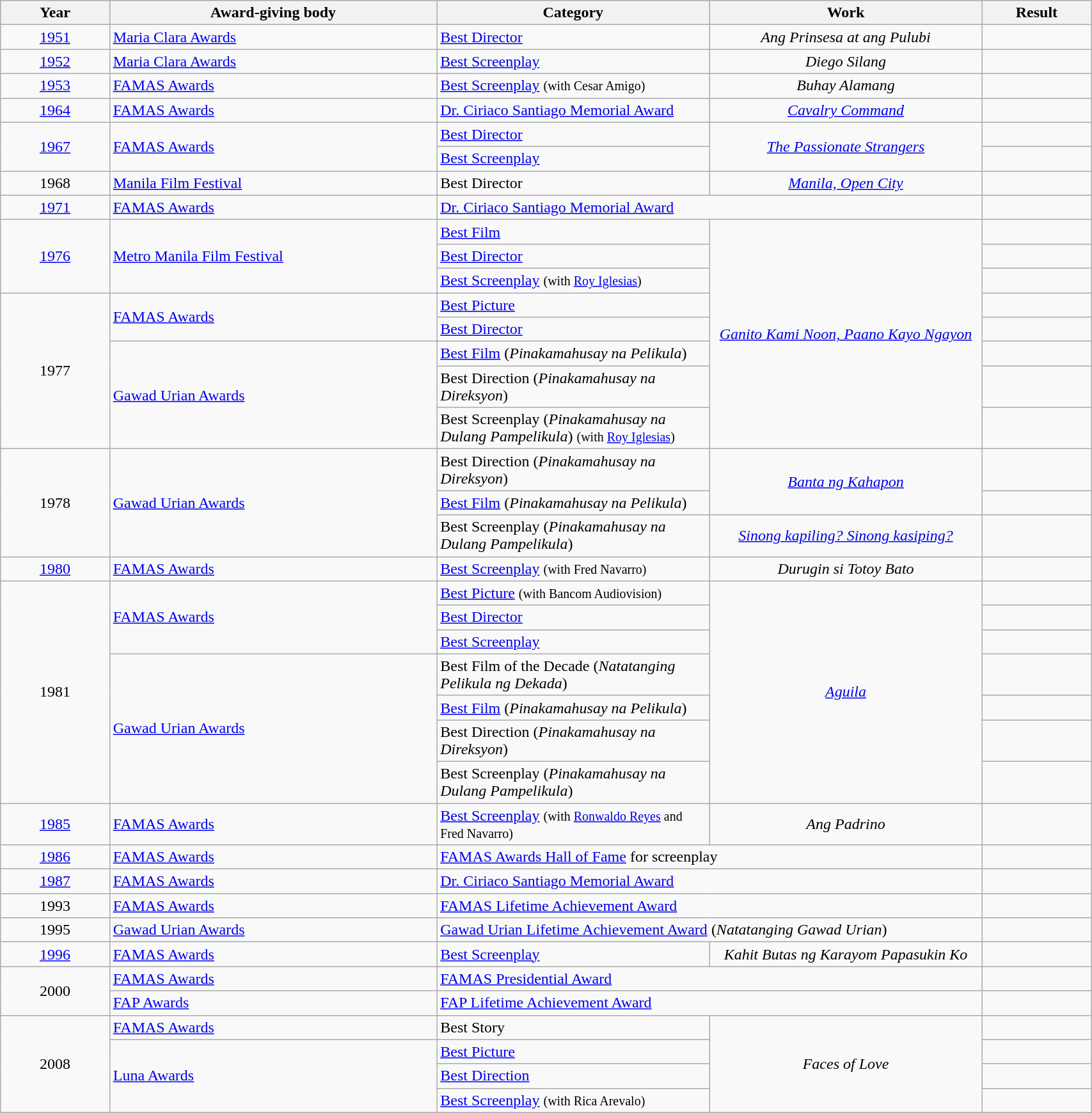<table class="wikitable sortable" width="90%" |>
<tr>
<th width="10%">Year</th>
<th width="30%">Award-giving body</th>
<th width="25%">Category</th>
<th width="25%">Work</th>
<th width="10%">Result</th>
</tr>
<tr>
<td rowspan="1" align="center"><a href='#'>1951</a></td>
<td><a href='#'>Maria Clara Awards</a></td>
<td><a href='#'>Best Director</a></td>
<td rowspan="1" align="center"><em>Ang Prinsesa at ang Pulubi</em></td>
<td></td>
</tr>
<tr>
<td rowspan="1" align="center"><a href='#'>1952</a></td>
<td><a href='#'>Maria Clara Awards</a></td>
<td><a href='#'>Best Screenplay</a></td>
<td rowspan="1" align="center"><em>Diego Silang</em></td>
<td></td>
</tr>
<tr>
<td rowspan="1" align="center"><a href='#'>1953</a></td>
<td><a href='#'>FAMAS Awards</a></td>
<td><a href='#'>Best Screenplay</a> <small>(with Cesar Amigo)</small></td>
<td rowspan="1" align="center"><em>Buhay Alamang</em></td>
<td></td>
</tr>
<tr>
<td rowspan="1" align="center"><a href='#'>1964</a></td>
<td><a href='#'>FAMAS Awards</a></td>
<td><a href='#'>Dr. Ciriaco Santiago Memorial Award</a></td>
<td rowspan="1" align="center"><em><a href='#'>Cavalry Command</a></em></td>
<td></td>
</tr>
<tr>
<td rowspan="2" align="center"><a href='#'>1967</a></td>
<td rowspan="2" align="left"><a href='#'>FAMAS Awards</a></td>
<td><a href='#'>Best Director</a></td>
<td rowspan="2" align="center"><em><a href='#'>The Passionate Strangers</a></em></td>
<td></td>
</tr>
<tr>
<td align="left"><a href='#'>Best Screenplay</a></td>
<td></td>
</tr>
<tr>
<td rowspan="1" align="center">1968</td>
<td><a href='#'>Manila Film Festival</a></td>
<td>Best Director</td>
<td rowspan="1" align="center"><em><a href='#'>Manila, Open City</a></em></td>
<td></td>
</tr>
<tr>
<td rowspan="1" align="center"><a href='#'>1971</a></td>
<td><a href='#'>FAMAS Awards</a></td>
<td colspan="2"><a href='#'>Dr. Ciriaco Santiago Memorial Award</a></td>
<td></td>
</tr>
<tr>
<td rowspan="3" align="center"><a href='#'>1976</a></td>
<td rowspan="3"><a href='#'>Metro Manila Film Festival</a></td>
<td><a href='#'>Best Film</a></td>
<td rowspan="8" align="center"><em><a href='#'>Ganito Kami Noon, Paano Kayo Ngayon</a></em></td>
<td></td>
</tr>
<tr>
<td align="left"><a href='#'>Best Director</a></td>
<td></td>
</tr>
<tr>
<td align="left"><a href='#'>Best Screenplay</a> <small>(with <a href='#'>Roy Iglesias</a>)</small></td>
<td></td>
</tr>
<tr>
<td rowspan="5" align="center">1977</td>
<td rowspan="2"><a href='#'>FAMAS Awards</a></td>
<td><a href='#'>Best Picture</a></td>
<td></td>
</tr>
<tr>
<td><a href='#'>Best Director</a></td>
<td></td>
</tr>
<tr>
<td rowspan="3"><a href='#'>Gawad Urian Awards</a></td>
<td><a href='#'>Best Film</a> (<em>Pinakamahusay na Pelikula</em>)</td>
<td></td>
</tr>
<tr>
<td>Best Direction (<em>Pinakamahusay na Direksyon</em>)</td>
<td></td>
</tr>
<tr>
<td>Best Screenplay (<em>Pinakamahusay na Dulang Pampelikula</em>) <small>(with <a href='#'>Roy Iglesias</a>)</small></td>
<td></td>
</tr>
<tr>
<td rowspan="3" align="center">1978</td>
<td rowspan="3"><a href='#'>Gawad Urian Awards</a></td>
<td rowspan="1">Best Direction (<em>Pinakamahusay na Direksyon</em>)</td>
<td rowspan="2" align="center"><em><a href='#'>Banta ng Kahapon</a></em></td>
<td></td>
</tr>
<tr>
<td rowspan="1"><a href='#'>Best Film</a> (<em>Pinakamahusay na Pelikula</em>)</td>
<td></td>
</tr>
<tr>
<td rowspan="1">Best Screenplay (<em>Pinakamahusay na Dulang Pampelikula</em>)</td>
<td rowspan="1" align="center"><em><a href='#'>Sinong kapiling? Sinong kasiping?</a></em></td>
<td></td>
</tr>
<tr>
<td rowspan="1" align="center"><a href='#'>1980</a></td>
<td><a href='#'>FAMAS Awards</a></td>
<td><a href='#'>Best Screenplay</a> <small>(with Fred Navarro)</small></td>
<td rowspan="1" align="center"><em>Durugin si Totoy Bato</em></td>
<td></td>
</tr>
<tr>
<td rowspan="7" align="center">1981</td>
<td rowspan="3" align="left"><a href='#'>FAMAS Awards</a></td>
<td align="left"><a href='#'>Best Picture</a> <small>(with Bancom Audiovision)</small></td>
<td rowspan="7" align="center"><em><a href='#'>Aguila</a></em></td>
<td></td>
</tr>
<tr>
<td align="left"><a href='#'>Best Director</a></td>
<td></td>
</tr>
<tr>
<td align="left"><a href='#'>Best Screenplay</a></td>
<td></td>
</tr>
<tr>
<td rowspan="4"><a href='#'>Gawad Urian Awards</a></td>
<td>Best Film of the Decade (<em>Natatanging Pelikula ng Dekada</em>)</td>
<td></td>
</tr>
<tr>
<td><a href='#'>Best Film</a> (<em>Pinakamahusay na Pelikula</em>)</td>
<td></td>
</tr>
<tr>
<td>Best Direction (<em>Pinakamahusay na Direksyon</em>)</td>
<td></td>
</tr>
<tr>
<td>Best Screenplay (<em>Pinakamahusay na Dulang Pampelikula</em>)</td>
<td></td>
</tr>
<tr>
<td rowspan="1" align="center"><a href='#'>1985</a></td>
<td><a href='#'>FAMAS Awards</a></td>
<td><a href='#'>Best Screenplay</a> <small>(with <a href='#'>Ronwaldo Reyes</a> and Fred Navarro)</small></td>
<td rowspan="1" align="center"><em>Ang Padrino</em></td>
<td></td>
</tr>
<tr>
<td rowspan="1" align="center"><a href='#'>1986</a></td>
<td><a href='#'>FAMAS Awards</a></td>
<td colspan="2"><a href='#'>FAMAS Awards Hall of Fame</a> for screenplay</td>
<td></td>
</tr>
<tr>
<td rowspan="1" align="center"><a href='#'>1987</a></td>
<td><a href='#'>FAMAS Awards</a></td>
<td colspan="2"><a href='#'>Dr. Ciriaco Santiago Memorial Award</a></td>
<td></td>
</tr>
<tr>
<td rowspan="1" align="center">1993</td>
<td><a href='#'>FAMAS Awards</a></td>
<td colspan="2"><a href='#'>FAMAS Lifetime Achievement Award</a></td>
<td></td>
</tr>
<tr>
<td rowspan="1" align="center">1995</td>
<td><a href='#'>Gawad Urian Awards</a></td>
<td colspan="2"><a href='#'>Gawad Urian Lifetime Achievement Award</a> (<em>Natatanging Gawad Urian</em>)</td>
<td></td>
</tr>
<tr>
<td rowspan="1" align="center"><a href='#'>1996</a></td>
<td><a href='#'>FAMAS Awards</a></td>
<td><a href='#'>Best Screenplay</a></td>
<td rowspan="1" align="center"><em>Kahit Butas ng Karayom Papasukin Ko</em></td>
<td></td>
</tr>
<tr>
<td rowspan="2" align="center">2000</td>
<td><a href='#'>FAMAS Awards</a></td>
<td colspan="2"><a href='#'>FAMAS Presidential Award</a></td>
<td></td>
</tr>
<tr>
<td><a href='#'>FAP Awards</a></td>
<td colspan="2"><a href='#'>FAP Lifetime Achievement Award</a></td>
<td></td>
</tr>
<tr>
<td rowspan="4" align="center">2008</td>
<td><a href='#'>FAMAS Awards</a></td>
<td>Best Story</td>
<td rowspan="4" align="center"><em>Faces of Love</em></td>
<td></td>
</tr>
<tr>
<td rowspan="3"><a href='#'>Luna Awards</a></td>
<td><a href='#'>Best Picture</a></td>
<td></td>
</tr>
<tr>
<td><a href='#'>Best Direction</a></td>
<td></td>
</tr>
<tr>
<td><a href='#'>Best Screenplay</a> <small>(with Rica Arevalo)</small></td>
<td></td>
</tr>
</table>
